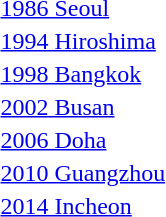<table>
<tr>
<td rowspan=2><a href='#'>1986 Seoul</a></td>
<td rowspan=2></td>
<td rowspan=2></td>
<td></td>
</tr>
<tr>
<td></td>
</tr>
<tr>
<td rowspan=2><a href='#'>1994 Hiroshima</a></td>
<td rowspan=2></td>
<td rowspan=2></td>
<td></td>
</tr>
<tr>
<td></td>
</tr>
<tr>
<td rowspan=2><a href='#'>1998 Bangkok</a></td>
<td rowspan=2></td>
<td rowspan=2></td>
<td></td>
</tr>
<tr>
<td></td>
</tr>
<tr>
<td rowspan=2><a href='#'>2002 Busan</a></td>
<td rowspan=2></td>
<td rowspan=2></td>
<td></td>
</tr>
<tr>
<td></td>
</tr>
<tr>
<td rowspan=2><a href='#'>2006 Doha</a></td>
<td rowspan=2></td>
<td rowspan=2></td>
<td></td>
</tr>
<tr>
<td></td>
</tr>
<tr>
<td rowspan=2><a href='#'>2010 Guangzhou</a></td>
<td rowspan=2></td>
<td rowspan=2></td>
<td></td>
</tr>
<tr>
<td></td>
</tr>
<tr>
<td rowspan=2><a href='#'>2014 Incheon</a></td>
<td rowspan=2></td>
<td rowspan=2></td>
<td></td>
</tr>
<tr>
<td></td>
</tr>
</table>
